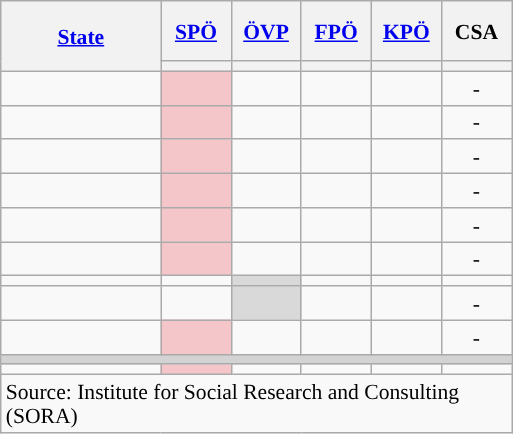<table class="wikitable sortable" style="text-align:center;font-size:90%;line-height:16px">
<tr style="height:40px;">
<th style="width:100px;" rowspan="2"><a href='#'>State</a></th>
<th style="width:40px;"><a href='#'>SPÖ</a></th>
<th style="width:40px;"><a href='#'>ÖVP</a></th>
<th style="width:40px;"><a href='#'>FPÖ</a></th>
<th style="width:40px;"><a href='#'>KPÖ</a></th>
<th style="width:40px;">CSA</th>
</tr>
<tr>
<th style="background:"></th>
<th style="background:"></th>
<th style="background:"></th>
<th style="background:"></th>
<th style="background:"></th>
</tr>
<tr>
<td align=left></td>
<td bgcolor=#F4C6C9><strong></strong></td>
<td></td>
<td></td>
<td></td>
<td>-</td>
</tr>
<tr>
<td align=left></td>
<td bgcolor=#F4C6C9><strong></strong></td>
<td></td>
<td></td>
<td></td>
<td>-</td>
</tr>
<tr>
<td align=left></td>
<td bgcolor=#F4C6C9><strong></strong></td>
<td></td>
<td></td>
<td></td>
<td>-</td>
</tr>
<tr>
<td align=left></td>
<td bgcolor=#F4C6C9><strong></strong></td>
<td></td>
<td></td>
<td></td>
<td>-</td>
</tr>
<tr>
<td align=left></td>
<td bgcolor=#F4C6C9><strong></strong></td>
<td></td>
<td></td>
<td></td>
<td>-</td>
</tr>
<tr>
<td align=left></td>
<td bgcolor=#F4C6C9><strong></strong></td>
<td></td>
<td></td>
<td></td>
<td>-</td>
</tr>
<tr>
<td align=left></td>
<td></td>
<td bgcolor=#D9D9D9><strong></strong></td>
<td></td>
<td></td>
<td></td>
</tr>
<tr>
<td align=left></td>
<td></td>
<td bgcolor=#D9D9D9><strong></strong></td>
<td></td>
<td></td>
<td>-</td>
</tr>
<tr>
<td align=left></td>
<td bgcolor=#F4C6C9><strong></strong></td>
<td></td>
<td></td>
<td></td>
<td>-</td>
</tr>
<tr>
<td colspan=10 bgcolor=lightgrey></td>
</tr>
<tr>
<td align=left></td>
<td bgcolor=#F4C6C9><strong></strong></td>
<td></td>
<td></td>
<td></td>
<td></td>
</tr>
<tr class=sortbottom>
<td colspan=10 align=left>Source: Institute for Social Research and Consulting (SORA)</td>
</tr>
</table>
